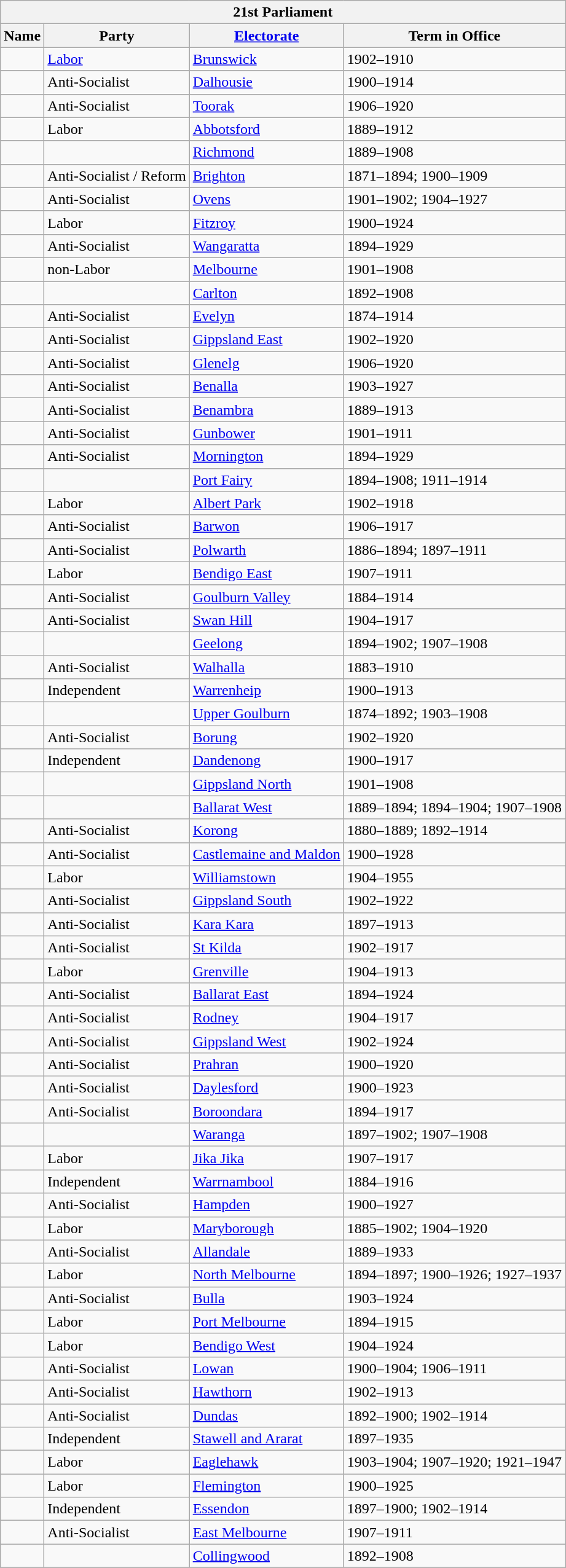<table class="wikitable sortable">
<tr>
<th colspan = 4>21st Parliament</th>
</tr>
<tr>
<th>Name</th>
<th>Party</th>
<th><a href='#'>Electorate</a></th>
<th>Term in Office</th>
</tr>
<tr>
<td></td>
<td><a href='#'>Labor</a></td>
<td><a href='#'>Brunswick</a></td>
<td>1902–1910</td>
</tr>
<tr>
<td></td>
<td>Anti-Socialist</td>
<td><a href='#'>Dalhousie</a></td>
<td>1900–1914</td>
</tr>
<tr>
<td></td>
<td>Anti-Socialist</td>
<td><a href='#'>Toorak</a></td>
<td>1906–1920</td>
</tr>
<tr>
<td></td>
<td>Labor</td>
<td><a href='#'>Abbotsford</a></td>
<td>1889–1912</td>
</tr>
<tr>
<td> </td>
<td></td>
<td><a href='#'>Richmond</a></td>
<td>1889–1908</td>
</tr>
<tr>
<td></td>
<td>Anti-Socialist / Reform</td>
<td><a href='#'>Brighton</a></td>
<td>1871–1894; 1900–1909</td>
</tr>
<tr>
<td></td>
<td>Anti-Socialist</td>
<td><a href='#'>Ovens</a></td>
<td>1901–1902; 1904–1927</td>
</tr>
<tr>
<td></td>
<td>Labor</td>
<td><a href='#'>Fitzroy</a></td>
<td>1900–1924</td>
</tr>
<tr>
<td></td>
<td>Anti-Socialist</td>
<td><a href='#'>Wangaratta</a></td>
<td>1894–1929</td>
</tr>
<tr>
<td></td>
<td>non-Labor</td>
<td><a href='#'>Melbourne</a></td>
<td>1901–1908</td>
</tr>
<tr>
<td>  </td>
<td></td>
<td><a href='#'>Carlton</a></td>
<td>1892–1908</td>
</tr>
<tr>
<td></td>
<td>Anti-Socialist</td>
<td><a href='#'>Evelyn</a></td>
<td>1874–1914</td>
</tr>
<tr>
<td></td>
<td>Anti-Socialist</td>
<td><a href='#'>Gippsland East</a></td>
<td>1902–1920</td>
</tr>
<tr>
<td></td>
<td>Anti-Socialist</td>
<td><a href='#'>Glenelg</a></td>
<td>1906–1920</td>
</tr>
<tr>
<td></td>
<td>Anti-Socialist</td>
<td><a href='#'>Benalla</a></td>
<td>1903–1927</td>
</tr>
<tr>
<td></td>
<td>Anti-Socialist</td>
<td><a href='#'>Benambra</a></td>
<td>1889–1913</td>
</tr>
<tr>
<td></td>
<td>Anti-Socialist</td>
<td><a href='#'>Gunbower</a></td>
<td>1901–1911</td>
</tr>
<tr>
<td></td>
<td>Anti-Socialist</td>
<td><a href='#'>Mornington</a></td>
<td>1894–1929</td>
</tr>
<tr>
<td></td>
<td></td>
<td><a href='#'>Port Fairy</a></td>
<td>1894–1908; 1911–1914</td>
</tr>
<tr>
<td></td>
<td>Labor</td>
<td><a href='#'>Albert Park</a></td>
<td>1902–1918</td>
</tr>
<tr>
<td></td>
<td>Anti-Socialist</td>
<td><a href='#'>Barwon</a></td>
<td>1906–1917</td>
</tr>
<tr>
<td></td>
<td>Anti-Socialist</td>
<td><a href='#'>Polwarth</a></td>
<td>1886–1894; 1897–1911</td>
</tr>
<tr>
<td></td>
<td>Labor</td>
<td><a href='#'>Bendigo East</a></td>
<td>1907–1911</td>
</tr>
<tr>
<td></td>
<td>Anti-Socialist</td>
<td><a href='#'>Goulburn Valley</a></td>
<td>1884–1914</td>
</tr>
<tr>
<td></td>
<td>Anti-Socialist</td>
<td><a href='#'>Swan Hill</a></td>
<td>1904–1917</td>
</tr>
<tr>
<td></td>
<td></td>
<td><a href='#'>Geelong</a></td>
<td>1894–1902; 1907–1908</td>
</tr>
<tr>
<td></td>
<td>Anti-Socialist</td>
<td><a href='#'>Walhalla</a></td>
<td>1883–1910</td>
</tr>
<tr>
<td></td>
<td>Independent</td>
<td><a href='#'>Warrenheip</a></td>
<td>1900–1913</td>
</tr>
<tr>
<td></td>
<td></td>
<td><a href='#'>Upper Goulburn</a></td>
<td>1874–1892; 1903–1908</td>
</tr>
<tr>
<td></td>
<td>Anti-Socialist</td>
<td><a href='#'>Borung</a></td>
<td>1902–1920</td>
</tr>
<tr>
<td></td>
<td>Independent</td>
<td><a href='#'>Dandenong</a></td>
<td>1900–1917</td>
</tr>
<tr>
<td></td>
<td></td>
<td><a href='#'>Gippsland North</a></td>
<td>1901–1908</td>
</tr>
<tr>
<td></td>
<td></td>
<td><a href='#'>Ballarat West</a></td>
<td>1889–1894; 1894–1904; 1907–1908</td>
</tr>
<tr>
<td></td>
<td>Anti-Socialist</td>
<td><a href='#'>Korong</a></td>
<td>1880–1889; 1892–1914</td>
</tr>
<tr>
<td></td>
<td>Anti-Socialist</td>
<td><a href='#'>Castlemaine and Maldon</a></td>
<td>1900–1928</td>
</tr>
<tr>
<td></td>
<td>Labor</td>
<td><a href='#'>Williamstown</a></td>
<td>1904–1955</td>
</tr>
<tr>
<td></td>
<td>Anti-Socialist</td>
<td><a href='#'>Gippsland South</a></td>
<td>1902–1922</td>
</tr>
<tr>
<td></td>
<td>Anti-Socialist</td>
<td><a href='#'>Kara Kara</a></td>
<td>1897–1913</td>
</tr>
<tr>
<td></td>
<td>Anti-Socialist</td>
<td><a href='#'>St Kilda</a></td>
<td>1902–1917</td>
</tr>
<tr>
<td></td>
<td>Labor</td>
<td><a href='#'>Grenville</a></td>
<td>1904–1913</td>
</tr>
<tr>
<td></td>
<td>Anti-Socialist</td>
<td><a href='#'>Ballarat East</a></td>
<td>1894–1924</td>
</tr>
<tr>
<td></td>
<td>Anti-Socialist</td>
<td><a href='#'>Rodney</a></td>
<td>1904–1917</td>
</tr>
<tr>
<td></td>
<td>Anti-Socialist</td>
<td><a href='#'>Gippsland West</a></td>
<td>1902–1924</td>
</tr>
<tr>
<td></td>
<td>Anti-Socialist</td>
<td><a href='#'>Prahran</a></td>
<td>1900–1920</td>
</tr>
<tr>
<td></td>
<td>Anti-Socialist</td>
<td><a href='#'>Daylesford</a></td>
<td>1900–1923</td>
</tr>
<tr>
<td></td>
<td>Anti-Socialist</td>
<td><a href='#'>Boroondara</a></td>
<td>1894–1917</td>
</tr>
<tr>
<td></td>
<td></td>
<td><a href='#'>Waranga</a></td>
<td>1897–1902; 1907–1908</td>
</tr>
<tr>
<td></td>
<td>Labor</td>
<td><a href='#'>Jika Jika</a></td>
<td>1907–1917</td>
</tr>
<tr>
<td></td>
<td>Independent</td>
<td><a href='#'>Warrnambool</a></td>
<td>1884–1916</td>
</tr>
<tr>
<td></td>
<td>Anti-Socialist</td>
<td><a href='#'>Hampden</a></td>
<td>1900–1927</td>
</tr>
<tr>
<td></td>
<td>Labor</td>
<td><a href='#'>Maryborough</a></td>
<td>1885–1902; 1904–1920</td>
</tr>
<tr>
<td></td>
<td>Anti-Socialist</td>
<td><a href='#'>Allandale</a></td>
<td>1889–1933</td>
</tr>
<tr>
<td></td>
<td>Labor</td>
<td><a href='#'>North Melbourne</a></td>
<td>1894–1897; 1900–1926; 1927–1937</td>
</tr>
<tr>
<td></td>
<td>Anti-Socialist</td>
<td><a href='#'>Bulla</a></td>
<td>1903–1924</td>
</tr>
<tr>
<td></td>
<td>Labor</td>
<td><a href='#'>Port Melbourne</a></td>
<td>1894–1915</td>
</tr>
<tr>
<td></td>
<td>Labor</td>
<td><a href='#'>Bendigo West</a></td>
<td>1904–1924</td>
</tr>
<tr>
<td></td>
<td>Anti-Socialist</td>
<td><a href='#'>Lowan</a></td>
<td>1900–1904; 1906–1911</td>
</tr>
<tr>
<td></td>
<td>Anti-Socialist</td>
<td><a href='#'>Hawthorn</a></td>
<td>1902–1913</td>
</tr>
<tr>
<td></td>
<td>Anti-Socialist</td>
<td><a href='#'>Dundas</a></td>
<td>1892–1900; 1902–1914</td>
</tr>
<tr>
<td></td>
<td>Independent</td>
<td><a href='#'>Stawell and Ararat</a></td>
<td>1897–1935</td>
</tr>
<tr>
<td></td>
<td>Labor</td>
<td><a href='#'>Eaglehawk</a></td>
<td>1903–1904; 1907–1920; 1921–1947</td>
</tr>
<tr>
<td></td>
<td>Labor</td>
<td><a href='#'>Flemington</a></td>
<td>1900–1925</td>
</tr>
<tr>
<td></td>
<td>Independent</td>
<td><a href='#'>Essendon</a></td>
<td>1897–1900; 1902–1914</td>
</tr>
<tr>
<td></td>
<td>Anti-Socialist</td>
<td><a href='#'>East Melbourne</a></td>
<td>1907–1911</td>
</tr>
<tr>
<td></td>
<td></td>
<td><a href='#'>Collingwood</a></td>
<td>1892–1908</td>
</tr>
<tr>
</tr>
</table>
